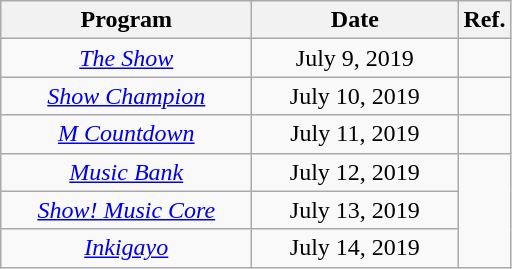<table class="wikitable plainrowheaders" style="text-align:center;">
<tr>
<th width="160">Program</th>
<th width="130">Date</th>
<th>Ref.</th>
</tr>
<tr>
<td><em><a href='#'>The Show</a></em></td>
<td>July 9, 2019</td>
<td></td>
</tr>
<tr>
<td><em><a href='#'>Show Champion</a></em></td>
<td>July 10, 2019</td>
<td></td>
</tr>
<tr>
<td><em><a href='#'>M Countdown</a></em></td>
<td>July 11, 2019</td>
<td></td>
</tr>
<tr>
<td><em><a href='#'>Music Bank</a></em></td>
<td>July 12, 2019</td>
<td rowspan="3"></td>
</tr>
<tr>
<td><em><a href='#'>Show! Music Core</a></em></td>
<td>July 13, 2019</td>
</tr>
<tr>
<td><em><a href='#'>Inkigayo</a></em></td>
<td>July 14, 2019</td>
</tr>
</table>
